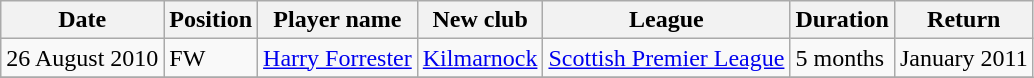<table class="wikitable">
<tr>
<th>Date</th>
<th>Position</th>
<th>Player name</th>
<th>New club</th>
<th>League</th>
<th>Duration</th>
<th>Return</th>
</tr>
<tr>
<td>26 August 2010</td>
<td>FW</td>
<td> <a href='#'>Harry Forrester</a></td>
<td> <a href='#'>Kilmarnock</a></td>
<td> <a href='#'>Scottish Premier League</a></td>
<td>5 months</td>
<td>January 2011</td>
</tr>
<tr>
</tr>
</table>
